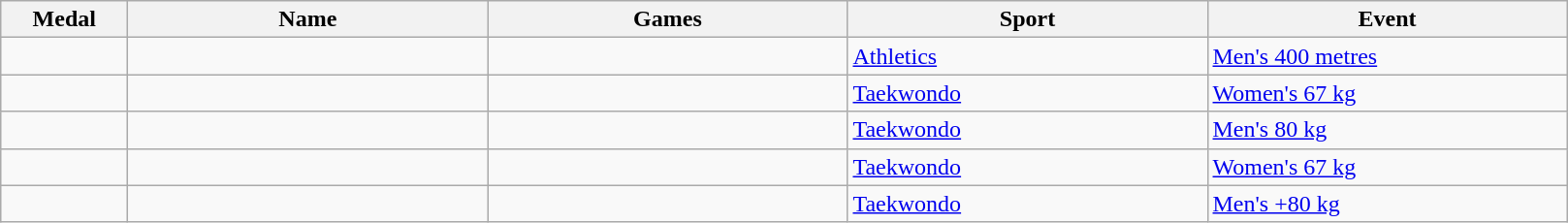<table class="wikitable sortable">
<tr>
<th style="width:5em">Medal</th>
<th style="width:15em">Name</th>
<th style="width:15em">Games</th>
<th style="width:15em">Sport</th>
<th style="width:15em">Event</th>
</tr>
<tr>
<td></td>
<td></td>
<td></td>
<td> <a href='#'>Athletics</a></td>
<td><a href='#'>Men's 400 metres</a></td>
</tr>
<tr>
<td></td>
<td></td>
<td></td>
<td> <a href='#'>Taekwondo</a></td>
<td><a href='#'>Women's 67 kg</a></td>
</tr>
<tr>
<td></td>
<td></td>
<td></td>
<td> <a href='#'>Taekwondo</a></td>
<td><a href='#'>Men's 80 kg</a></td>
</tr>
<tr>
<td></td>
<td></td>
<td></td>
<td> <a href='#'>Taekwondo</a></td>
<td><a href='#'>Women's 67 kg</a></td>
</tr>
<tr>
<td></td>
<td></td>
<td></td>
<td> <a href='#'>Taekwondo</a></td>
<td><a href='#'>Men's +80 kg</a></td>
</tr>
</table>
